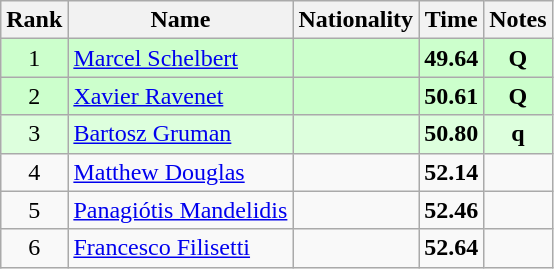<table class="wikitable sortable" style="text-align:center">
<tr>
<th>Rank</th>
<th>Name</th>
<th>Nationality</th>
<th>Time</th>
<th>Notes</th>
</tr>
<tr bgcolor=ccffcc>
<td>1</td>
<td align=left><a href='#'>Marcel Schelbert</a></td>
<td align=left></td>
<td><strong>49.64</strong></td>
<td><strong>Q</strong></td>
</tr>
<tr bgcolor=ccffcc>
<td>2</td>
<td align=left><a href='#'>Xavier Ravenet</a></td>
<td align=left></td>
<td><strong>50.61</strong></td>
<td><strong>Q</strong></td>
</tr>
<tr bgcolor=ddffdd>
<td>3</td>
<td align=left><a href='#'>Bartosz Gruman</a></td>
<td align=left></td>
<td><strong>50.80</strong></td>
<td><strong>q</strong></td>
</tr>
<tr>
<td>4</td>
<td align=left><a href='#'>Matthew Douglas</a></td>
<td align=left></td>
<td><strong>52.14</strong></td>
<td></td>
</tr>
<tr>
<td>5</td>
<td align=left><a href='#'>Panagiótis Mandelidis</a></td>
<td align=left></td>
<td><strong>52.46</strong></td>
<td></td>
</tr>
<tr>
<td>6</td>
<td align=left><a href='#'>Francesco Filisetti</a></td>
<td align=left></td>
<td><strong>52.64</strong></td>
<td></td>
</tr>
</table>
